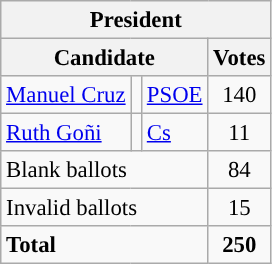<table class="wikitable" style="font-size:95%; text-align:center;">
<tr>
<th colspan="4">President</th>
</tr>
<tr>
<th colspan="3">Candidate</th>
<th>Votes</th>
</tr>
<tr>
<td align="left"> <a href='#'>Manuel Cruz</a></td>
<td style="background:"></td>
<td align="left"><a href='#'>PSOE</a></td>
<td>140</td>
</tr>
<tr>
<td align="left"> <a href='#'>Ruth Goñi</a></td>
<td style="background:"></td>
<td align="left"><a href='#'>Cs</a></td>
<td>11</td>
</tr>
<tr>
<td align=left colspan="3">Blank ballots</td>
<td>84</td>
</tr>
<tr>
<td align=left colspan="3">Invalid ballots</td>
<td>15</td>
</tr>
<tr style="font-weight:bold">
<td align=left colspan="3">Total</td>
<td>250</td>
</tr>
</table>
